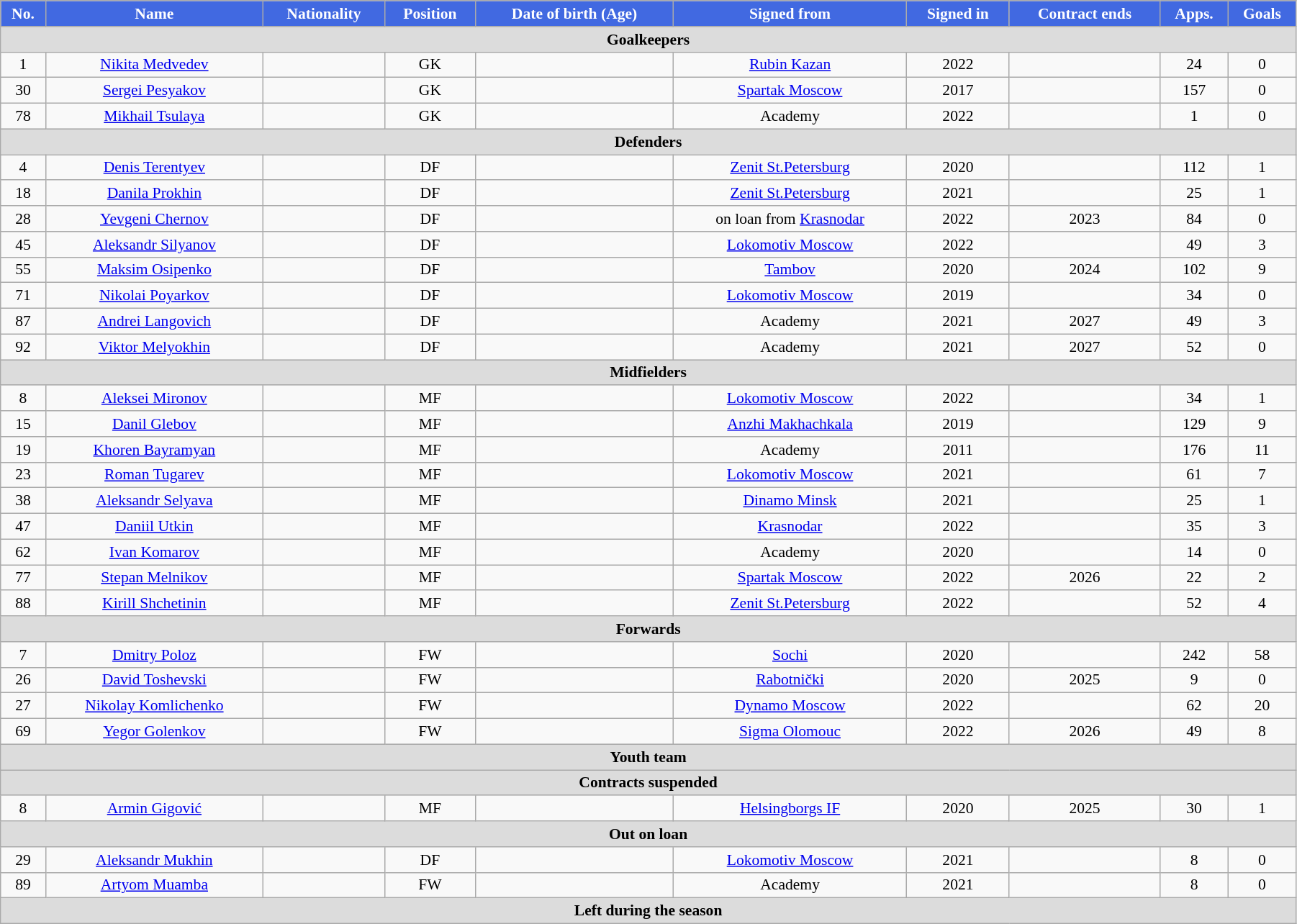<table class="wikitable"  style="text-align:center; font-size:90%; width:95%;">
<tr>
<th style="background:#4169E1; color:white; text-align:center;">No.</th>
<th style="background:#4169E1; color:white; text-align:center;">Name</th>
<th style="background:#4169E1; color:white; text-align:center;">Nationality</th>
<th style="background:#4169E1; color:white; text-align:center;">Position</th>
<th style="background:#4169E1; color:white; text-align:center;">Date of birth (Age)</th>
<th style="background:#4169E1; color:white; text-align:center;">Signed from</th>
<th style="background:#4169E1; color:white; text-align:center;">Signed in</th>
<th style="background:#4169E1; color:white; text-align:center;">Contract ends</th>
<th style="background:#4169E1; color:white; text-align:center;">Apps.</th>
<th style="background:#4169E1; color:white; text-align:center;">Goals</th>
</tr>
<tr>
<th colspan="11"  style="background:#dcdcdc; text-align:center;">Goalkeepers</th>
</tr>
<tr>
<td>1</td>
<td><a href='#'>Nikita Medvedev</a></td>
<td></td>
<td>GK</td>
<td></td>
<td><a href='#'>Rubin Kazan</a></td>
<td>2022</td>
<td></td>
<td>24</td>
<td>0</td>
</tr>
<tr>
<td>30</td>
<td><a href='#'>Sergei Pesyakov</a></td>
<td></td>
<td>GK</td>
<td></td>
<td><a href='#'>Spartak Moscow</a></td>
<td>2017</td>
<td></td>
<td>157</td>
<td>0</td>
</tr>
<tr>
<td>78</td>
<td><a href='#'>Mikhail Tsulaya</a></td>
<td></td>
<td>GK</td>
<td></td>
<td>Academy</td>
<td>2022</td>
<td></td>
<td>1</td>
<td>0</td>
</tr>
<tr>
<th colspan="11"  style="background:#dcdcdc; text-align:center;">Defenders</th>
</tr>
<tr>
<td>4</td>
<td><a href='#'>Denis Terentyev</a></td>
<td></td>
<td>DF</td>
<td></td>
<td><a href='#'>Zenit St.Petersburg</a></td>
<td>2020</td>
<td></td>
<td>112</td>
<td>1</td>
</tr>
<tr>
<td>18</td>
<td><a href='#'>Danila Prokhin</a></td>
<td></td>
<td>DF</td>
<td></td>
<td><a href='#'>Zenit St.Petersburg</a></td>
<td>2021</td>
<td></td>
<td>25</td>
<td>1</td>
</tr>
<tr>
<td>28</td>
<td><a href='#'>Yevgeni Chernov</a></td>
<td></td>
<td>DF</td>
<td></td>
<td>on loan from <a href='#'>Krasnodar</a></td>
<td>2022</td>
<td>2023</td>
<td>84</td>
<td>0</td>
</tr>
<tr>
<td>45</td>
<td><a href='#'>Aleksandr Silyanov</a></td>
<td></td>
<td>DF</td>
<td></td>
<td><a href='#'>Lokomotiv Moscow</a></td>
<td>2022</td>
<td></td>
<td>49</td>
<td>3</td>
</tr>
<tr>
<td>55</td>
<td><a href='#'>Maksim Osipenko</a></td>
<td></td>
<td>DF</td>
<td></td>
<td><a href='#'>Tambov</a></td>
<td>2020</td>
<td>2024</td>
<td>102</td>
<td>9</td>
</tr>
<tr>
<td>71</td>
<td><a href='#'>Nikolai Poyarkov</a></td>
<td></td>
<td>DF</td>
<td></td>
<td><a href='#'>Lokomotiv Moscow</a></td>
<td>2019</td>
<td></td>
<td>34</td>
<td>0</td>
</tr>
<tr>
<td>87</td>
<td><a href='#'>Andrei Langovich</a></td>
<td></td>
<td>DF</td>
<td></td>
<td>Academy</td>
<td>2021</td>
<td>2027</td>
<td>49</td>
<td>3</td>
</tr>
<tr>
<td>92</td>
<td><a href='#'>Viktor Melyokhin</a></td>
<td></td>
<td>DF</td>
<td></td>
<td>Academy</td>
<td>2021</td>
<td>2027</td>
<td>52</td>
<td>0</td>
</tr>
<tr>
<th colspan="11"  style="background:#dcdcdc; text-align:center;">Midfielders</th>
</tr>
<tr>
<td>8</td>
<td><a href='#'>Aleksei Mironov</a></td>
<td></td>
<td>MF</td>
<td></td>
<td><a href='#'>Lokomotiv Moscow</a></td>
<td>2022</td>
<td></td>
<td>34</td>
<td>1</td>
</tr>
<tr>
<td>15</td>
<td><a href='#'>Danil Glebov</a></td>
<td></td>
<td>MF</td>
<td></td>
<td><a href='#'>Anzhi Makhachkala</a></td>
<td>2019</td>
<td></td>
<td>129</td>
<td>9</td>
</tr>
<tr>
<td>19</td>
<td><a href='#'>Khoren Bayramyan</a></td>
<td></td>
<td>MF</td>
<td></td>
<td>Academy</td>
<td>2011</td>
<td></td>
<td>176</td>
<td>11</td>
</tr>
<tr>
<td>23</td>
<td><a href='#'>Roman Tugarev</a></td>
<td></td>
<td>MF</td>
<td></td>
<td><a href='#'>Lokomotiv Moscow</a></td>
<td>2021</td>
<td></td>
<td>61</td>
<td>7</td>
</tr>
<tr>
<td>38</td>
<td><a href='#'>Aleksandr Selyava</a></td>
<td></td>
<td>MF</td>
<td></td>
<td><a href='#'>Dinamo Minsk</a></td>
<td>2021</td>
<td></td>
<td>25</td>
<td>1</td>
</tr>
<tr>
<td>47</td>
<td><a href='#'>Daniil Utkin</a></td>
<td></td>
<td>MF</td>
<td></td>
<td><a href='#'>Krasnodar</a></td>
<td>2022</td>
<td></td>
<td>35</td>
<td>3</td>
</tr>
<tr>
<td>62</td>
<td><a href='#'>Ivan Komarov</a></td>
<td></td>
<td>MF</td>
<td></td>
<td>Academy</td>
<td>2020</td>
<td></td>
<td>14</td>
<td>0</td>
</tr>
<tr>
<td>77</td>
<td><a href='#'>Stepan Melnikov</a></td>
<td></td>
<td>MF</td>
<td></td>
<td><a href='#'>Spartak Moscow</a></td>
<td>2022</td>
<td>2026</td>
<td>22</td>
<td>2</td>
</tr>
<tr>
<td>88</td>
<td><a href='#'>Kirill Shchetinin</a></td>
<td></td>
<td>MF</td>
<td></td>
<td><a href='#'>Zenit St.Petersburg</a></td>
<td>2022</td>
<td></td>
<td>52</td>
<td>4</td>
</tr>
<tr>
<th colspan="11"  style="background:#dcdcdc; text-align:center;">Forwards</th>
</tr>
<tr>
<td>7</td>
<td><a href='#'>Dmitry Poloz</a></td>
<td></td>
<td>FW</td>
<td></td>
<td><a href='#'>Sochi</a></td>
<td>2020</td>
<td></td>
<td>242</td>
<td>58</td>
</tr>
<tr>
<td>26</td>
<td><a href='#'>David Toshevski</a></td>
<td></td>
<td>FW</td>
<td></td>
<td><a href='#'>Rabotnički</a></td>
<td>2020</td>
<td>2025</td>
<td>9</td>
<td>0</td>
</tr>
<tr>
<td>27</td>
<td><a href='#'>Nikolay Komlichenko</a></td>
<td></td>
<td>FW</td>
<td></td>
<td><a href='#'>Dynamo Moscow</a></td>
<td>2022</td>
<td></td>
<td>62</td>
<td>20</td>
</tr>
<tr>
<td>69</td>
<td><a href='#'>Yegor Golenkov</a></td>
<td></td>
<td>FW</td>
<td></td>
<td><a href='#'>Sigma Olomouc</a></td>
<td>2022</td>
<td>2026</td>
<td>49</td>
<td>8</td>
</tr>
<tr>
<th colspan="11"  style="background:#dcdcdc; text-align:center;">Youth team</th>
</tr>
<tr>
<th colspan="11"  style="background:#dcdcdc; text-align:center;">Contracts suspended</th>
</tr>
<tr>
<td>8</td>
<td><a href='#'>Armin Gigović</a></td>
<td></td>
<td>MF</td>
<td></td>
<td><a href='#'>Helsingborgs IF</a></td>
<td>2020</td>
<td>2025</td>
<td>30</td>
<td>1</td>
</tr>
<tr>
<th colspan="11"  style="background:#dcdcdc; text-align:center;">Out on loan</th>
</tr>
<tr>
<td>29</td>
<td><a href='#'>Aleksandr Mukhin</a></td>
<td></td>
<td>DF</td>
<td></td>
<td><a href='#'>Lokomotiv Moscow</a></td>
<td>2021</td>
<td></td>
<td>8</td>
<td>0</td>
</tr>
<tr>
<td>89</td>
<td><a href='#'>Artyom Muamba</a></td>
<td></td>
<td>FW</td>
<td></td>
<td>Academy</td>
<td>2021</td>
<td></td>
<td>8</td>
<td>0</td>
</tr>
<tr>
<th colspan="11"  style="background:#dcdcdc; text-align:center;">Left during the season</th>
</tr>
</table>
